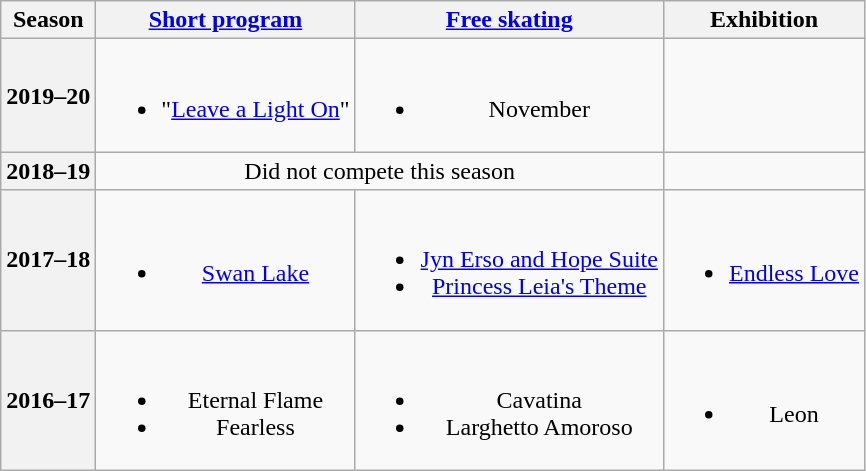<table class="wikitable" style="text-align:center">
<tr>
<th>Season</th>
<th><a href='#'>Short program</a></th>
<th><a href='#'>Free skating</a></th>
<th>Exhibition</th>
</tr>
<tr>
<th>2019–20</th>
<td><br><ul><li>"<a href='#'>Leave a Light On</a>" <br> </li></ul></td>
<td><br><ul><li>November <br> </li></ul></td>
<td></td>
</tr>
<tr>
<th>2018–19</th>
<td colspan=2>Did not compete this season</td>
<td></td>
</tr>
<tr>
<th>2017–18 <br></th>
<td><br><ul><li><a href='#'>Swan Lake</a> <br> </li></ul></td>
<td><br><ul><li><a href='#'>Jyn Erso and Hope Suite</a> <br> </li><li><a href='#'>Princess Leia's Theme</a> <br> </li></ul></td>
<td><br><ul><li><a href='#'>Endless Love</a> <br> </li></ul></td>
</tr>
<tr>
<th>2016–17 <br></th>
<td><br><ul><li>Eternal Flame</li><li>Fearless <br> </li></ul></td>
<td><br><ul><li>Cavatina</li><li>Larghetto Amoroso <br> </li></ul></td>
<td><br><ul><li>Leon <br> </li></ul></td>
</tr>
</table>
